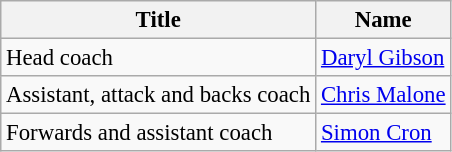<table class="wikitable sortable" style="font-size:95%;">
<tr>
<th>Title</th>
<th>Name</th>
</tr>
<tr>
<td>Head coach</td>
<td> <a href='#'>Daryl Gibson</a></td>
</tr>
<tr>
<td>Assistant, attack and backs coach</td>
<td> <a href='#'>Chris Malone</a></td>
</tr>
<tr>
<td>Forwards and assistant coach</td>
<td> <a href='#'>Simon Cron</a></td>
</tr>
</table>
